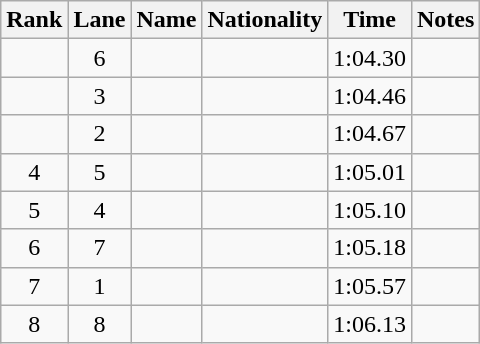<table class="wikitable sortable" style="text-align:center">
<tr>
<th>Rank</th>
<th>Lane</th>
<th>Name</th>
<th>Nationality</th>
<th>Time</th>
<th>Notes</th>
</tr>
<tr>
<td></td>
<td>6</td>
<td align=left></td>
<td align=left></td>
<td>1:04.30</td>
<td></td>
</tr>
<tr>
<td></td>
<td>3</td>
<td align=left></td>
<td align=left></td>
<td>1:04.46</td>
<td></td>
</tr>
<tr>
<td></td>
<td>2</td>
<td align=left></td>
<td align=left></td>
<td>1:04.67</td>
<td></td>
</tr>
<tr>
<td>4</td>
<td>5</td>
<td align=left></td>
<td align=left></td>
<td>1:05.01</td>
<td></td>
</tr>
<tr>
<td>5</td>
<td>4</td>
<td align=left></td>
<td align=left></td>
<td>1:05.10</td>
<td></td>
</tr>
<tr>
<td>6</td>
<td>7</td>
<td align=left></td>
<td align=left></td>
<td>1:05.18</td>
<td></td>
</tr>
<tr>
<td>7</td>
<td>1</td>
<td align=left></td>
<td align=left></td>
<td>1:05.57</td>
<td></td>
</tr>
<tr>
<td>8</td>
<td>8</td>
<td align=left></td>
<td align=left></td>
<td>1:06.13</td>
<td></td>
</tr>
</table>
